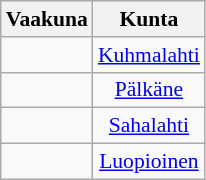<table class="wikitable" style="font-size: 90%; text-align: center; line-height: normal; margin-left: 30px;">
<tr>
<th>Vaakuna</th>
<th>Kunta</th>
</tr>
<tr>
<td align="left"></td>
<td><a href='#'>Kuhmalahti</a></td>
</tr>
<tr>
<td align="left"></td>
<td><a href='#'>Pälkäne</a></td>
</tr>
<tr>
<td align="left"></td>
<td><a href='#'>Sahalahti</a></td>
</tr>
<tr>
<td align="left"></td>
<td><a href='#'>Luopioinen</a></td>
</tr>
</table>
